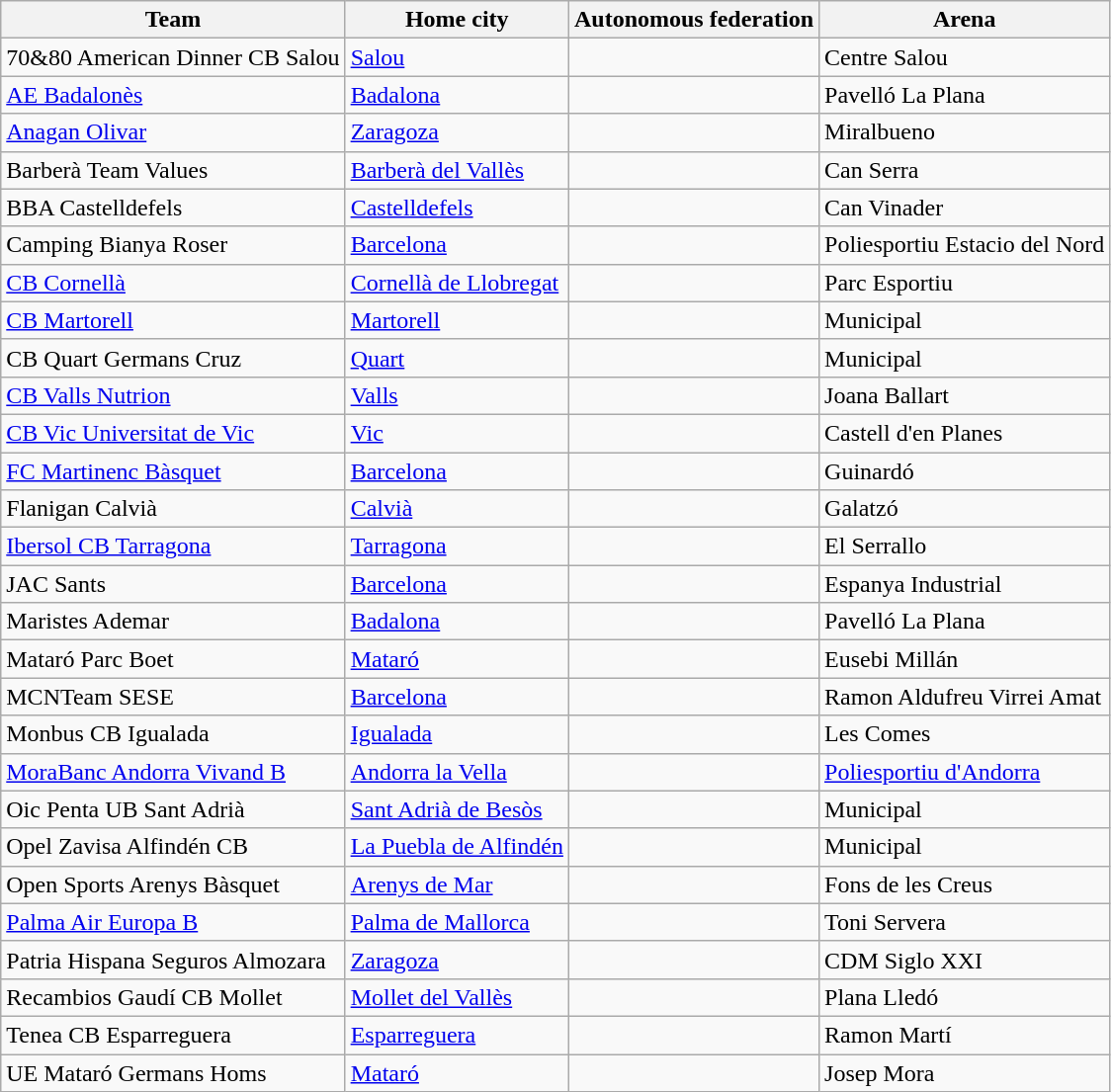<table class="wikitable sortable">
<tr>
<th>Team</th>
<th>Home city</th>
<th>Autonomous federation</th>
<th>Arena</th>
</tr>
<tr>
<td>70&80 American Dinner CB Salou</td>
<td><a href='#'>Salou</a></td>
<td></td>
<td>Centre Salou</td>
</tr>
<tr>
<td><a href='#'>AE Badalonès</a></td>
<td><a href='#'>Badalona</a></td>
<td></td>
<td>Pavelló La Plana</td>
</tr>
<tr>
<td><a href='#'>Anagan Olivar</a></td>
<td><a href='#'>Zaragoza</a></td>
<td></td>
<td>Miralbueno</td>
</tr>
<tr>
<td>Barberà Team Values</td>
<td><a href='#'>Barberà del Vallès</a></td>
<td></td>
<td>Can Serra</td>
</tr>
<tr>
<td>BBA Castelldefels</td>
<td><a href='#'>Castelldefels</a></td>
<td></td>
<td>Can Vinader</td>
</tr>
<tr>
<td>Camping Bianya Roser</td>
<td><a href='#'>Barcelona</a></td>
<td></td>
<td>Poliesportiu Estacio del Nord</td>
</tr>
<tr>
<td><a href='#'>CB Cornellà</a></td>
<td><a href='#'>Cornellà de Llobregat</a></td>
<td></td>
<td>Parc Esportiu</td>
</tr>
<tr>
<td><a href='#'>CB Martorell</a></td>
<td><a href='#'>Martorell</a></td>
<td></td>
<td>Municipal</td>
</tr>
<tr>
<td>CB Quart Germans Cruz</td>
<td><a href='#'>Quart</a></td>
<td></td>
<td>Municipal</td>
</tr>
<tr>
<td><a href='#'>CB Valls Nutrion</a></td>
<td><a href='#'>Valls</a></td>
<td></td>
<td>Joana Ballart</td>
</tr>
<tr>
<td><a href='#'>CB Vic Universitat de Vic</a></td>
<td><a href='#'>Vic</a></td>
<td></td>
<td>Castell d'en Planes</td>
</tr>
<tr>
<td><a href='#'>FC Martinenc Bàsquet</a></td>
<td><a href='#'>Barcelona</a></td>
<td></td>
<td>Guinardó</td>
</tr>
<tr>
<td>Flanigan Calvià</td>
<td><a href='#'>Calvià</a></td>
<td></td>
<td>Galatzó</td>
</tr>
<tr>
<td><a href='#'>Ibersol CB Tarragona</a></td>
<td><a href='#'>Tarragona</a></td>
<td></td>
<td>El Serrallo</td>
</tr>
<tr>
<td>JAC Sants</td>
<td><a href='#'>Barcelona</a></td>
<td></td>
<td>Espanya Industrial</td>
</tr>
<tr>
<td>Maristes Ademar</td>
<td><a href='#'>Badalona</a></td>
<td></td>
<td>Pavelló La Plana</td>
</tr>
<tr>
<td>Mataró Parc Boet</td>
<td><a href='#'>Mataró</a></td>
<td></td>
<td>Eusebi Millán</td>
</tr>
<tr>
<td>MCNTeam SESE</td>
<td><a href='#'>Barcelona</a></td>
<td></td>
<td>Ramon Aldufreu Virrei Amat</td>
</tr>
<tr>
<td>Monbus CB Igualada</td>
<td><a href='#'>Igualada</a></td>
<td></td>
<td>Les Comes</td>
</tr>
<tr>
<td><a href='#'>MoraBanc Andorra Vivand B</a></td>
<td><a href='#'>Andorra la Vella</a></td>
<td></td>
<td><a href='#'>Poliesportiu d'Andorra</a></td>
</tr>
<tr>
<td>Oic Penta UB Sant Adrià</td>
<td><a href='#'>Sant Adrià de Besòs</a></td>
<td></td>
<td>Municipal</td>
</tr>
<tr>
<td>Opel Zavisa Alfindén CB</td>
<td><a href='#'>La Puebla de Alfindén</a></td>
<td></td>
<td>Municipal</td>
</tr>
<tr>
<td>Open Sports Arenys Bàsquet</td>
<td><a href='#'>Arenys de Mar</a></td>
<td></td>
<td>Fons de les Creus</td>
</tr>
<tr>
<td><a href='#'>Palma Air Europa B</a></td>
<td><a href='#'>Palma de Mallorca</a></td>
<td></td>
<td>Toni Servera</td>
</tr>
<tr>
<td>Patria Hispana Seguros Almozara</td>
<td><a href='#'>Zaragoza</a></td>
<td></td>
<td>CDM Siglo XXI</td>
</tr>
<tr>
<td>Recambios Gaudí CB Mollet</td>
<td><a href='#'>Mollet del Vallès</a></td>
<td></td>
<td>Plana Lledó</td>
</tr>
<tr>
<td>Tenea CB Esparreguera</td>
<td><a href='#'>Esparreguera</a></td>
<td></td>
<td>Ramon Martí</td>
</tr>
<tr>
<td>UE Mataró Germans Homs</td>
<td><a href='#'>Mataró</a></td>
<td></td>
<td>Josep Mora</td>
</tr>
</table>
